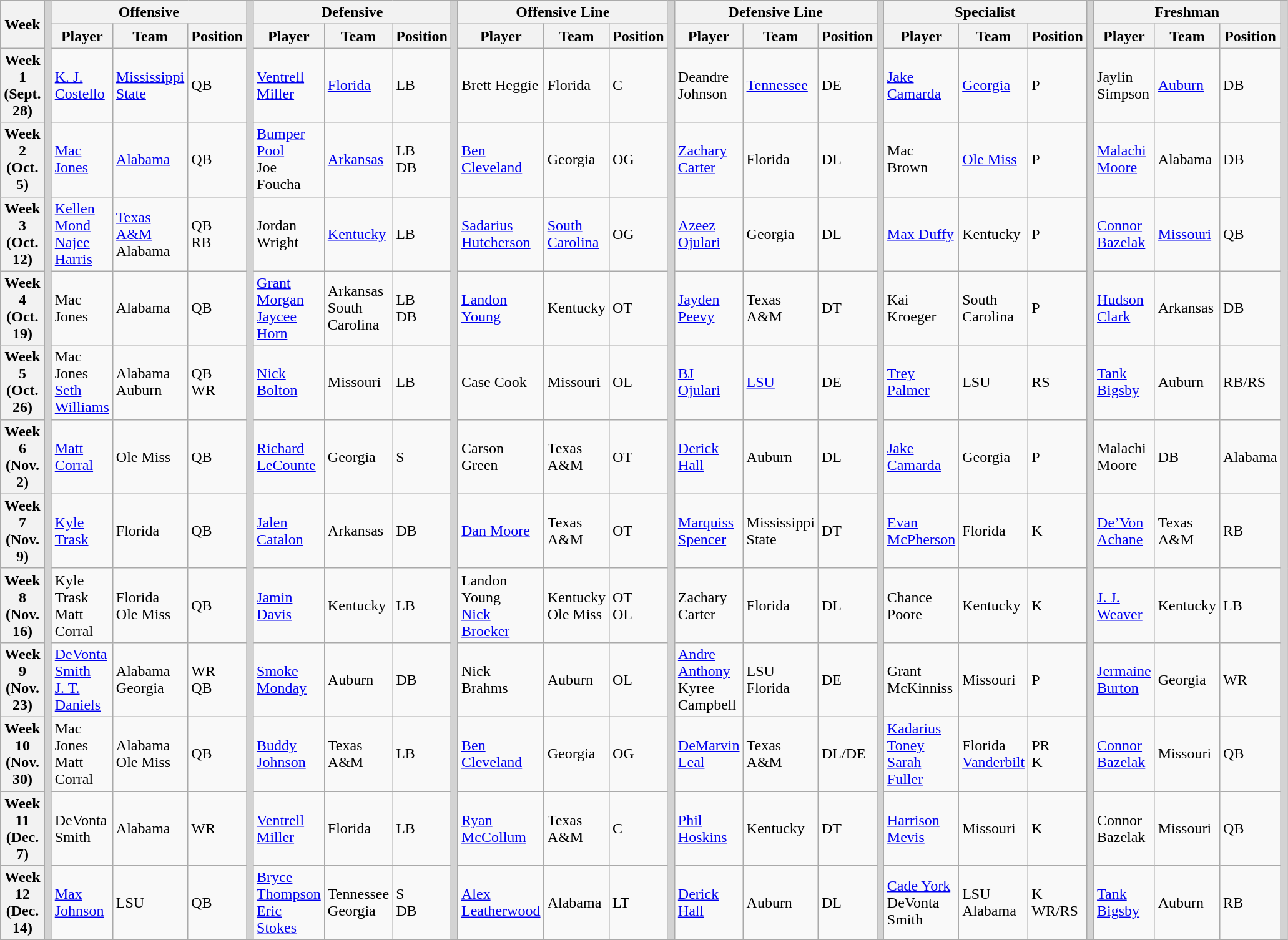<table class="wikitable" border="1">
<tr>
<th rowspan="2">Week</th>
<th rowSpan="15" style="background-color:lightgrey;"></th>
<th colspan="3">Offensive</th>
<th rowSpan="15" style="background-color:lightgrey;"></th>
<th colspan="3">Defensive</th>
<th rowSpan="15" style="background-color:lightgrey;"></th>
<th colspan="3">Offensive Line</th>
<th rowSpan="15" style="background-color:lightgrey;"></th>
<th colspan="3">Defensive Line</th>
<th rowSpan="15" style="background-color:lightgrey;"></th>
<th colspan="3">Specialist</th>
<th rowSpan="15" style="background-color:lightgrey;"></th>
<th colspan="3">Freshman</th>
<th rowSpan="15" style="background-color:lightgrey;"></th>
</tr>
<tr>
<th>Player</th>
<th>Team</th>
<th>Position</th>
<th>Player</th>
<th>Team</th>
<th>Position</th>
<th>Player</th>
<th>Team</th>
<th>Position</th>
<th>Player</th>
<th>Team</th>
<th>Position</th>
<th>Player</th>
<th>Team</th>
<th>Position</th>
<th>Player</th>
<th>Team</th>
<th>Position</th>
</tr>
<tr>
<th>Week 1 (Sept. 28)</th>
<td><a href='#'>K. J. Costello</a></td>
<td><a href='#'>Mississippi State</a></td>
<td>QB</td>
<td><a href='#'>Ventrell Miller</a></td>
<td><a href='#'>Florida</a></td>
<td>LB</td>
<td>Brett Heggie</td>
<td>Florida</td>
<td>C</td>
<td>Deandre Johnson</td>
<td><a href='#'>Tennessee</a></td>
<td>DE</td>
<td><a href='#'>Jake Camarda</a></td>
<td><a href='#'>Georgia</a></td>
<td>P</td>
<td>Jaylin Simpson</td>
<td><a href='#'>Auburn</a></td>
<td>DB</td>
</tr>
<tr>
<th>Week 2 (Oct. 5)</th>
<td><a href='#'>Mac Jones</a></td>
<td><a href='#'>Alabama</a></td>
<td>QB</td>
<td><a href='#'>Bumper Pool</a><br>Joe Foucha</td>
<td><a href='#'>Arkansas</a></td>
<td>LB<br>DB</td>
<td><a href='#'>Ben Cleveland</a></td>
<td>Georgia</td>
<td>OG</td>
<td><a href='#'>Zachary Carter</a></td>
<td>Florida</td>
<td>DL</td>
<td>Mac Brown</td>
<td><a href='#'>Ole Miss</a></td>
<td>P</td>
<td><a href='#'>Malachi Moore</a></td>
<td>Alabama</td>
<td>DB</td>
</tr>
<tr>
<th>Week 3 (Oct. 12)</th>
<td><a href='#'>Kellen Mond</a><br><a href='#'>Najee Harris</a></td>
<td><a href='#'>Texas A&M</a><br>Alabama</td>
<td>QB<br>RB</td>
<td>Jordan Wright</td>
<td><a href='#'>Kentucky</a></td>
<td>LB</td>
<td><a href='#'>Sadarius Hutcherson</a></td>
<td><a href='#'>South Carolina</a></td>
<td>OG</td>
<td><a href='#'>Azeez Ojulari</a></td>
<td>Georgia</td>
<td>DL</td>
<td><a href='#'>Max Duffy</a></td>
<td>Kentucky</td>
<td>P</td>
<td><a href='#'>Connor Bazelak</a></td>
<td><a href='#'>Missouri</a></td>
<td>QB</td>
</tr>
<tr>
<th>Week 4 (Oct. 19)</th>
<td>Mac Jones</td>
<td>Alabama</td>
<td>QB</td>
<td><a href='#'>Grant Morgan</a><br><a href='#'>Jaycee Horn</a></td>
<td>Arkansas<br>South Carolina</td>
<td>LB<br>DB</td>
<td><a href='#'>Landon Young</a></td>
<td>Kentucky</td>
<td>OT</td>
<td><a href='#'>Jayden Peevy</a></td>
<td>Texas A&M</td>
<td>DT</td>
<td>Kai Kroeger</td>
<td>South Carolina</td>
<td>P</td>
<td><a href='#'>Hudson Clark</a></td>
<td>Arkansas</td>
<td>DB</td>
</tr>
<tr>
<th>Week 5 (Oct. 26)</th>
<td>Mac Jones<br><a href='#'>Seth Williams</a></td>
<td>Alabama<br>Auburn</td>
<td>QB<br>WR</td>
<td><a href='#'>Nick Bolton</a></td>
<td>Missouri</td>
<td>LB</td>
<td>Case Cook</td>
<td>Missouri</td>
<td>OL</td>
<td><a href='#'>BJ Ojulari</a></td>
<td><a href='#'>LSU</a></td>
<td>DE</td>
<td><a href='#'>Trey Palmer</a></td>
<td>LSU</td>
<td>RS</td>
<td><a href='#'>Tank Bigsby</a></td>
<td>Auburn</td>
<td>RB/RS</td>
</tr>
<tr>
<th>Week 6 (Nov. 2)</th>
<td><a href='#'>Matt Corral</a></td>
<td>Ole Miss</td>
<td>QB</td>
<td><a href='#'>Richard LeCounte</a></td>
<td>Georgia</td>
<td>S</td>
<td>Carson Green</td>
<td>Texas A&M</td>
<td>OT</td>
<td><a href='#'>Derick Hall</a></td>
<td>Auburn</td>
<td>DL</td>
<td><a href='#'>Jake Camarda</a></td>
<td>Georgia</td>
<td>P</td>
<td>Malachi Moore</td>
<td>DB</td>
<td>Alabama</td>
</tr>
<tr>
<th>Week 7 (Nov. 9)</th>
<td><a href='#'>Kyle Trask</a></td>
<td>Florida</td>
<td>QB</td>
<td><a href='#'>Jalen Catalon</a></td>
<td>Arkansas</td>
<td>DB</td>
<td><a href='#'>Dan Moore</a></td>
<td>Texas A&M</td>
<td>OT</td>
<td><a href='#'>Marquiss Spencer</a></td>
<td>Mississippi State</td>
<td>DT</td>
<td><a href='#'>Evan McPherson</a></td>
<td>Florida</td>
<td>K</td>
<td><a href='#'>De’Von Achane</a></td>
<td>Texas A&M</td>
<td>RB</td>
</tr>
<tr>
<th>Week 8 (Nov. 16)</th>
<td>Kyle Trask<br>Matt Corral</td>
<td>Florida<br>Ole Miss</td>
<td>QB</td>
<td><a href='#'>Jamin Davis</a></td>
<td>Kentucky</td>
<td>LB</td>
<td>Landon Young<br><a href='#'>Nick Broeker</a></td>
<td>Kentucky<br>Ole Miss</td>
<td>OT<br>OL</td>
<td>Zachary Carter</td>
<td>Florida</td>
<td>DL</td>
<td>Chance Poore</td>
<td>Kentucky</td>
<td>K</td>
<td><a href='#'>J. J. Weaver</a></td>
<td>Kentucky</td>
<td>LB</td>
</tr>
<tr>
<th>Week 9 (Nov. 23)</th>
<td><a href='#'>DeVonta Smith</a><br><a href='#'>J. T. Daniels</a></td>
<td>Alabama<br>Georgia</td>
<td>WR<br>QB</td>
<td><a href='#'>Smoke Monday</a></td>
<td>Auburn</td>
<td>DB</td>
<td>Nick Brahms</td>
<td>Auburn</td>
<td>OL</td>
<td><a href='#'>Andre Anthony</a><br>Kyree Campbell</td>
<td>LSU<br>Florida</td>
<td>DE</td>
<td>Grant McKinniss</td>
<td>Missouri</td>
<td>P</td>
<td><a href='#'>Jermaine Burton</a></td>
<td>Georgia</td>
<td>WR</td>
</tr>
<tr>
<th>Week 10 (Nov. 30)</th>
<td>Mac Jones<br>Matt Corral</td>
<td>Alabama<br>Ole Miss</td>
<td>QB</td>
<td><a href='#'>Buddy Johnson</a></td>
<td>Texas A&M</td>
<td>LB</td>
<td><a href='#'>Ben Cleveland</a></td>
<td>Georgia</td>
<td>OG</td>
<td><a href='#'>DeMarvin Leal</a></td>
<td>Texas A&M</td>
<td>DL/DE</td>
<td><a href='#'>Kadarius Toney</a><br><a href='#'>Sarah Fuller</a></td>
<td>Florida<br><a href='#'>Vanderbilt</a></td>
<td>PR<br>K</td>
<td><a href='#'>Connor Bazelak</a></td>
<td>Missouri</td>
<td>QB</td>
</tr>
<tr>
<th>Week 11 (Dec. 7)</th>
<td>DeVonta Smith</td>
<td>Alabama</td>
<td>WR</td>
<td><a href='#'>Ventrell Miller</a></td>
<td>Florida</td>
<td>LB</td>
<td><a href='#'>Ryan McCollum</a></td>
<td>Texas A&M</td>
<td>C</td>
<td><a href='#'>Phil Hoskins</a></td>
<td>Kentucky</td>
<td>DT</td>
<td><a href='#'>Harrison Mevis</a></td>
<td>Missouri</td>
<td>K</td>
<td>Connor Bazelak</td>
<td>Missouri</td>
<td>QB</td>
</tr>
<tr>
<th>Week 12 (Dec. 14)</th>
<td><a href='#'>Max Johnson</a></td>
<td>LSU</td>
<td>QB</td>
<td><a href='#'>Bryce Thompson</a><br><a href='#'>Eric Stokes</a></td>
<td>Tennessee<br>Georgia</td>
<td>S<br>DB</td>
<td><a href='#'>Alex Leatherwood</a></td>
<td>Alabama</td>
<td>LT</td>
<td><a href='#'>Derick Hall</a></td>
<td>Auburn</td>
<td>DL</td>
<td><a href='#'>Cade York</a><br>DeVonta Smith</td>
<td>LSU<br>Alabama</td>
<td>K<br>WR/RS</td>
<td><a href='#'>Tank Bigsby</a></td>
<td>Auburn</td>
<td>RB</td>
</tr>
<tr>
</tr>
</table>
